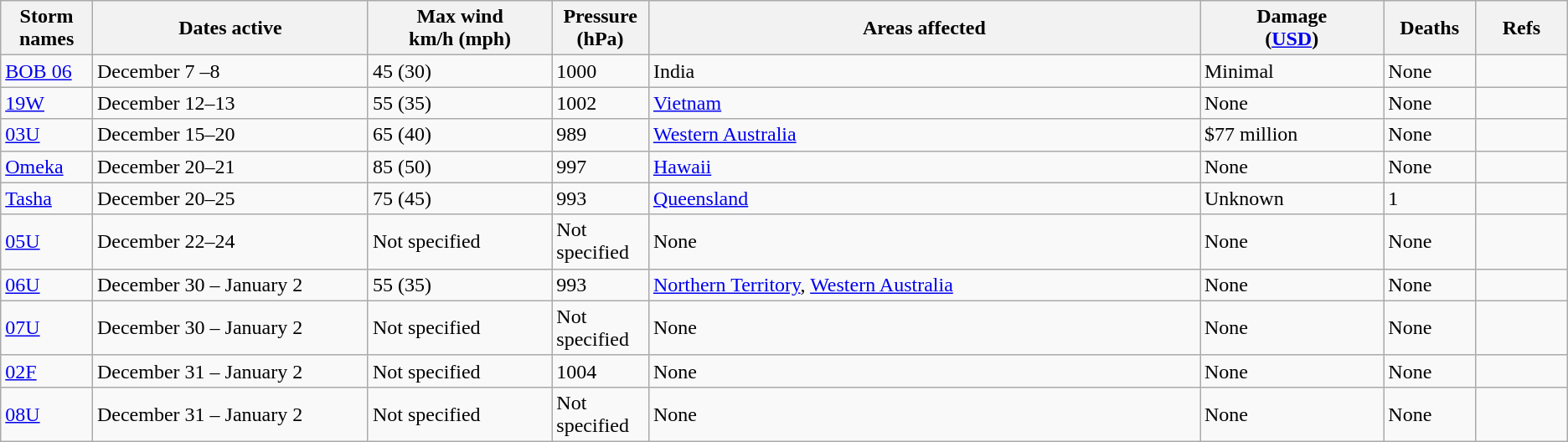<table class="wikitable sortable">
<tr>
<th width="5%">Storm names</th>
<th width="15%">Dates active</th>
<th width="10%">Max wind<br>km/h (mph)</th>
<th width="5%">Pressure<br>(hPa)</th>
<th width="30%">Areas affected</th>
<th width="10%">Damage<br>(<a href='#'>USD</a>)</th>
<th width="5%">Deaths</th>
<th width="5%">Refs</th>
</tr>
<tr>
<td><a href='#'>BOB 06</a></td>
<td>December 7 –8</td>
<td>45 (30)</td>
<td>1000</td>
<td>India</td>
<td>Minimal</td>
<td>None</td>
<td></td>
</tr>
<tr>
<td><a href='#'>19W</a></td>
<td>December 12–13</td>
<td>55 (35)</td>
<td>1002</td>
<td><a href='#'>Vietnam</a></td>
<td>None</td>
<td>None</td>
<td></td>
</tr>
<tr>
<td><a href='#'>03U</a></td>
<td>December 15–20</td>
<td>65 (40)</td>
<td>989</td>
<td><a href='#'>Western Australia</a></td>
<td>$77 million</td>
<td>None</td>
<td></td>
</tr>
<tr>
<td><a href='#'>Omeka</a></td>
<td>December 20–21</td>
<td>85 (50)</td>
<td>997</td>
<td><a href='#'>Hawaii</a></td>
<td>None</td>
<td>None</td>
<td></td>
</tr>
<tr>
<td><a href='#'>Tasha</a></td>
<td>December 20–25</td>
<td>75 (45)</td>
<td>993</td>
<td><a href='#'>Queensland</a></td>
<td>Unknown</td>
<td>1</td>
<td></td>
</tr>
<tr>
<td><a href='#'>05U</a></td>
<td>December 22–24</td>
<td>Not specified</td>
<td>Not specified</td>
<td>None</td>
<td>None</td>
<td>None</td>
<td></td>
</tr>
<tr>
<td><a href='#'>06U</a></td>
<td>December 30 – January 2</td>
<td>55 (35)</td>
<td>993</td>
<td><a href='#'>Northern Territory</a>, <a href='#'>Western Australia</a></td>
<td>None</td>
<td>None</td>
<td></td>
</tr>
<tr>
<td><a href='#'>07U</a></td>
<td>December 30 – January 2</td>
<td>Not specified</td>
<td>Not specified</td>
<td>None</td>
<td>None</td>
<td>None</td>
<td></td>
</tr>
<tr>
<td><a href='#'>02F</a></td>
<td>December 31 – January 2</td>
<td>Not specified</td>
<td>1004</td>
<td>None</td>
<td>None</td>
<td>None</td>
<td></td>
</tr>
<tr>
<td><a href='#'>08U</a></td>
<td>December 31 – January 2</td>
<td>Not specified</td>
<td>Not specified</td>
<td>None</td>
<td>None</td>
<td>None</td>
<td></td>
</tr>
</table>
